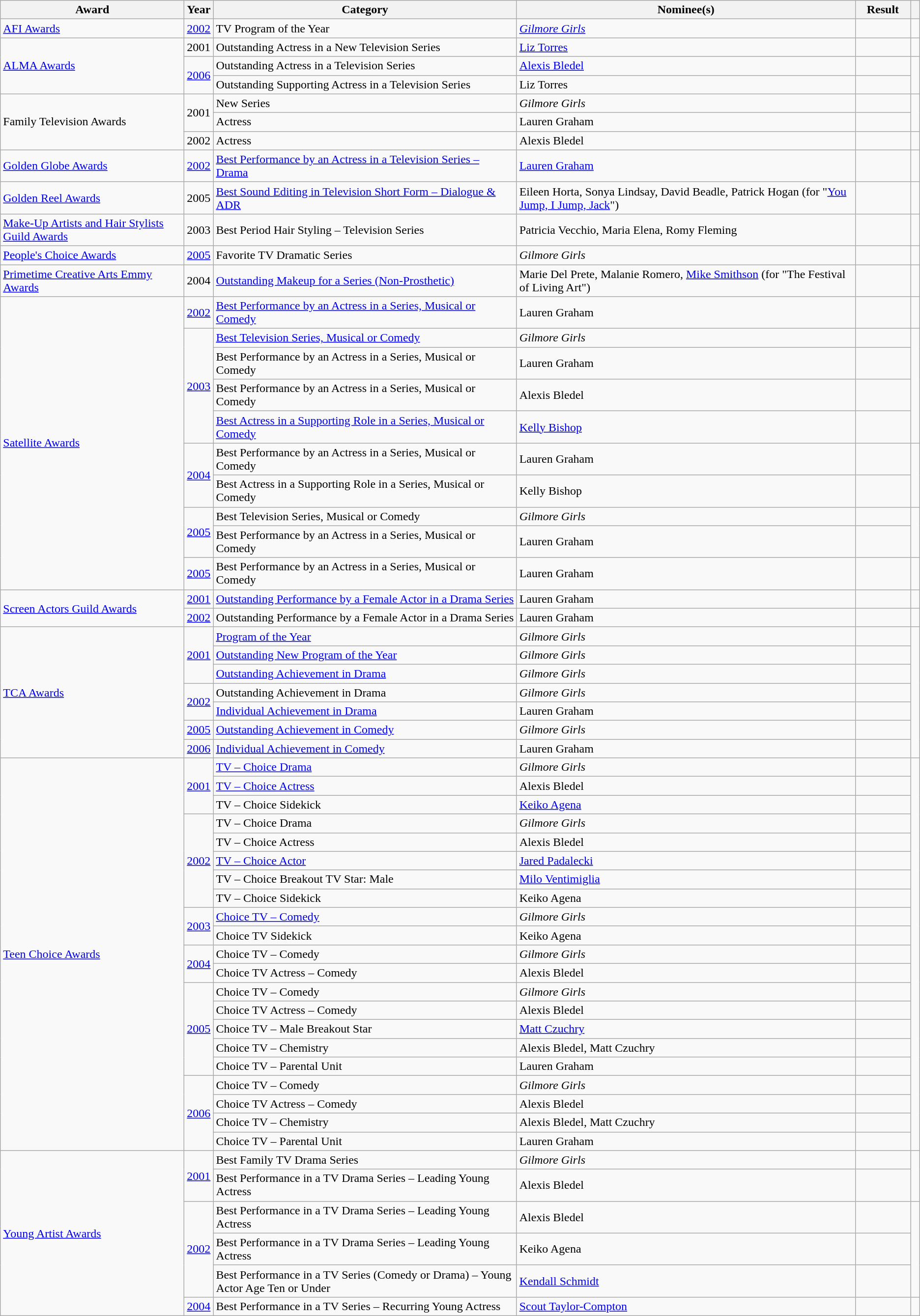<table class="wikitable sortable plainrowheaders" summary="TBD">
<tr>
<th scope="col" style="width:20%;">Award</th>
<th scope="col" style="width:3%;">Year</th>
<th scope="col" style="width:33%;">Category</th>
<th scope="col">Nominee(s)</th>
<th scope="col" style="width:6%;">Result</th>
<th scope="col" class="unsortable" style="width:1%;"></th>
</tr>
<tr>
<td><a href='#'>AFI Awards</a></td>
<td align="center"><a href='#'>2002</a></td>
<td>TV Program of the Year</td>
<td><em><a href='#'>Gilmore Girls</a></em></td>
<td></td>
<td align="center"></td>
</tr>
<tr>
<td rowspan="3"><a href='#'>ALMA Awards</a></td>
<td align="center">2001</td>
<td>Outstanding Actress in a New Television Series</td>
<td><a href='#'>Liz Torres</a></td>
<td></td>
<td align="center"></td>
</tr>
<tr>
<td align="center" rowspan="2"><a href='#'>2006</a></td>
<td>Outstanding Actress in a Television Series</td>
<td><a href='#'>Alexis Bledel</a></td>
<td></td>
<td align="center" rowspan="2"></td>
</tr>
<tr>
<td>Outstanding Supporting Actress in a Television Series</td>
<td>Liz Torres</td>
<td></td>
</tr>
<tr>
<td rowspan="3">Family Television Awards</td>
<td align="center" rowspan="2">2001</td>
<td>New Series</td>
<td><em>Gilmore Girls</em></td>
<td></td>
<td align="center" rowspan="2"></td>
</tr>
<tr>
<td>Actress</td>
<td>Lauren Graham</td>
<td></td>
</tr>
<tr>
<td align="center">2002</td>
<td>Actress</td>
<td>Alexis Bledel</td>
<td></td>
<td align="center"></td>
</tr>
<tr>
<td><a href='#'>Golden Globe Awards</a></td>
<td align="center"><a href='#'>2002</a></td>
<td><a href='#'>Best Performance by an Actress in a Television Series – Drama</a></td>
<td><a href='#'>Lauren Graham</a></td>
<td></td>
<td align="center"></td>
</tr>
<tr>
<td><a href='#'>Golden Reel Awards</a></td>
<td align="center">2005</td>
<td><a href='#'>Best Sound Editing in Television Short Form – Dialogue & ADR</a></td>
<td>Eileen Horta, Sonya Lindsay, David Beadle, Patrick Hogan (for "<a href='#'>You Jump, I Jump, Jack</a>")</td>
<td></td>
<td align="center"></td>
</tr>
<tr>
<td><a href='#'>Make-Up Artists and Hair Stylists Guild Awards</a></td>
<td align="center">2003</td>
<td>Best Period Hair Styling – Television Series</td>
<td>Patricia Vecchio, Maria Elena, Romy Fleming</td>
<td></td>
<td align="center"></td>
</tr>
<tr>
<td><a href='#'>People's Choice Awards</a></td>
<td align="center"><a href='#'>2005</a></td>
<td>Favorite TV Dramatic Series</td>
<td><em>Gilmore Girls</em></td>
<td></td>
<td align="center"></td>
</tr>
<tr>
<td><a href='#'>Primetime Creative Arts Emmy Awards</a></td>
<td align="center">2004</td>
<td><a href='#'>Outstanding Makeup for a Series (Non-Prosthetic)</a></td>
<td>Marie Del Prete, Malanie Romero, <a href='#'>Mike Smithson</a> (for "The Festival of Living Art")</td>
<td></td>
<td align="center"></td>
</tr>
<tr>
<td rowspan="10"><a href='#'>Satellite Awards</a></td>
<td align="center"><a href='#'>2002</a></td>
<td><a href='#'>Best Performance by an Actress in a Series, Musical or Comedy</a></td>
<td>Lauren Graham</td>
<td></td>
<td align="center"></td>
</tr>
<tr>
<td align="center" rowspan="4"><a href='#'>2003</a></td>
<td><a href='#'>Best Television Series, Musical or Comedy</a></td>
<td><em>Gilmore Girls</em></td>
<td></td>
<td align="center" rowspan="4"></td>
</tr>
<tr>
<td>Best Performance by an Actress in a Series, Musical or Comedy</td>
<td>Lauren Graham</td>
<td></td>
</tr>
<tr>
<td>Best Performance by an Actress in a Series, Musical or Comedy</td>
<td>Alexis Bledel</td>
<td></td>
</tr>
<tr>
<td><a href='#'>Best Actress in a Supporting Role in a Series, Musical or Comedy</a></td>
<td><a href='#'>Kelly Bishop</a></td>
<td></td>
</tr>
<tr>
<td align="center" rowspan="2"><a href='#'>2004</a></td>
<td>Best Performance by an Actress in a Series, Musical or Comedy</td>
<td>Lauren Graham</td>
<td></td>
<td align="center" rowspan="2"></td>
</tr>
<tr>
<td>Best Actress in a Supporting Role in a Series, Musical or Comedy</td>
<td>Kelly Bishop</td>
<td></td>
</tr>
<tr>
<td align="center" rowspan="2"><a href='#'>2005</a></td>
<td>Best Television Series, Musical or Comedy</td>
<td><em>Gilmore Girls</em></td>
<td></td>
<td align="center" rowspan="2"></td>
</tr>
<tr>
<td>Best Performance by an Actress in a Series, Musical or Comedy</td>
<td>Lauren Graham</td>
<td></td>
</tr>
<tr>
<td align="center"><a href='#'>2005</a></td>
<td>Best Performance by an Actress in a Series, Musical or Comedy</td>
<td>Lauren Graham</td>
<td></td>
<td align="center"></td>
</tr>
<tr>
<td rowspan="2"><a href='#'>Screen Actors Guild Awards</a></td>
<td align="center"><a href='#'>2001</a></td>
<td><a href='#'>Outstanding Performance by a Female Actor in a Drama Series</a></td>
<td>Lauren Graham</td>
<td></td>
<td align="center"></td>
</tr>
<tr>
<td align="center"><a href='#'>2002</a></td>
<td>Outstanding Performance by a Female Actor in a Drama Series</td>
<td>Lauren Graham</td>
<td></td>
<td align="center"></td>
</tr>
<tr>
<td rowspan="7"><a href='#'>TCA Awards</a></td>
<td align="center" rowspan="3"><a href='#'>2001</a></td>
<td><a href='#'>Program of the Year</a></td>
<td><em>Gilmore Girls</em></td>
<td></td>
<td align="center" rowspan="7"></td>
</tr>
<tr>
<td><a href='#'>Outstanding New Program of the Year</a></td>
<td><em>Gilmore Girls</em></td>
<td></td>
</tr>
<tr>
<td><a href='#'>Outstanding Achievement in Drama</a></td>
<td><em>Gilmore Girls</em></td>
<td></td>
</tr>
<tr>
<td align="center" rowspan="2"><a href='#'>2002</a></td>
<td>Outstanding Achievement in Drama</td>
<td><em>Gilmore Girls</em></td>
<td></td>
</tr>
<tr>
<td><a href='#'>Individual Achievement in Drama</a></td>
<td>Lauren Graham</td>
<td></td>
</tr>
<tr>
<td align="center"><a href='#'>2005</a></td>
<td><a href='#'>Outstanding Achievement in Comedy</a></td>
<td><em>Gilmore Girls</em></td>
<td></td>
</tr>
<tr>
<td align="center"><a href='#'>2006</a></td>
<td><a href='#'>Individual Achievement in Comedy</a></td>
<td>Lauren Graham</td>
<td></td>
</tr>
<tr>
<td rowspan="21"><a href='#'>Teen Choice Awards</a></td>
<td align="center" rowspan="3"><a href='#'>2001</a></td>
<td><a href='#'>TV – Choice Drama</a></td>
<td><em>Gilmore Girls</em></td>
<td></td>
<td align="center" rowspan="21"></td>
</tr>
<tr>
<td><a href='#'>TV – Choice Actress</a></td>
<td>Alexis Bledel</td>
<td></td>
</tr>
<tr>
<td>TV – Choice Sidekick</td>
<td><a href='#'>Keiko Agena</a></td>
<td></td>
</tr>
<tr>
<td align="center" rowspan="5"><a href='#'>2002</a></td>
<td>TV – Choice Drama</td>
<td><em>Gilmore Girls</em></td>
<td></td>
</tr>
<tr>
<td>TV – Choice Actress</td>
<td>Alexis Bledel</td>
<td></td>
</tr>
<tr>
<td><a href='#'>TV – Choice Actor</a></td>
<td><a href='#'>Jared Padalecki</a></td>
<td></td>
</tr>
<tr>
<td>TV – Choice Breakout TV Star: Male</td>
<td><a href='#'>Milo Ventimiglia</a></td>
<td></td>
</tr>
<tr>
<td>TV – Choice Sidekick</td>
<td>Keiko Agena</td>
<td></td>
</tr>
<tr>
<td align="center" rowspan="2"><a href='#'>2003</a></td>
<td><a href='#'>Choice TV – Comedy</a></td>
<td><em>Gilmore Girls</em></td>
<td></td>
</tr>
<tr>
<td>Choice TV Sidekick</td>
<td>Keiko Agena</td>
<td></td>
</tr>
<tr>
<td align="center" rowspan="2"><a href='#'>2004</a></td>
<td>Choice TV – Comedy</td>
<td><em>Gilmore Girls</em></td>
<td></td>
</tr>
<tr>
<td>Choice TV Actress – Comedy</td>
<td>Alexis Bledel</td>
<td></td>
</tr>
<tr>
<td align="center" rowspan="5"><a href='#'>2005</a></td>
<td>Choice TV – Comedy</td>
<td><em>Gilmore Girls</em></td>
<td></td>
</tr>
<tr>
<td>Choice TV Actress – Comedy</td>
<td>Alexis Bledel</td>
<td></td>
</tr>
<tr>
<td>Choice TV – Male Breakout Star</td>
<td><a href='#'>Matt Czuchry</a></td>
<td></td>
</tr>
<tr>
<td>Choice TV – Chemistry</td>
<td>Alexis Bledel, Matt Czuchry</td>
<td></td>
</tr>
<tr>
<td>Choice TV – Parental Unit</td>
<td>Lauren Graham</td>
<td></td>
</tr>
<tr>
<td align="center" rowspan="4"><a href='#'>2006</a></td>
<td>Choice TV – Comedy</td>
<td><em>Gilmore Girls</em></td>
<td></td>
</tr>
<tr>
<td>Choice TV Actress – Comedy</td>
<td>Alexis Bledel</td>
<td></td>
</tr>
<tr>
<td>Choice TV – Chemistry</td>
<td>Alexis Bledel, Matt Czuchry</td>
<td></td>
</tr>
<tr>
<td>Choice TV – Parental Unit</td>
<td>Lauren Graham</td>
<td></td>
</tr>
<tr>
<td rowspan="6"><a href='#'>Young Artist Awards</a></td>
<td align="center" rowspan="2"><a href='#'>2001</a></td>
<td>Best Family TV Drama Series</td>
<td><em>Gilmore Girls</em></td>
<td></td>
<td align="center" rowspan="2"></td>
</tr>
<tr>
<td>Best Performance in a TV Drama Series – Leading Young Actress</td>
<td>Alexis Bledel</td>
<td></td>
</tr>
<tr>
<td align="center" rowspan="3"><a href='#'>2002</a></td>
<td>Best Performance in a TV Drama Series – Leading Young Actress</td>
<td>Alexis Bledel</td>
<td></td>
<td align="center" rowspan="3"></td>
</tr>
<tr>
<td>Best Performance in a TV Drama Series – Leading Young Actress</td>
<td>Keiko Agena</td>
<td></td>
</tr>
<tr>
<td>Best Performance in a TV Series (Comedy or Drama) – Young Actor Age Ten or Under</td>
<td><a href='#'>Kendall Schmidt</a></td>
<td></td>
</tr>
<tr>
<td align="center"><a href='#'>2004</a></td>
<td>Best Performance in a TV Series – Recurring Young Actress</td>
<td><a href='#'>Scout Taylor-Compton</a></td>
<td></td>
<td align="center"></td>
</tr>
</table>
